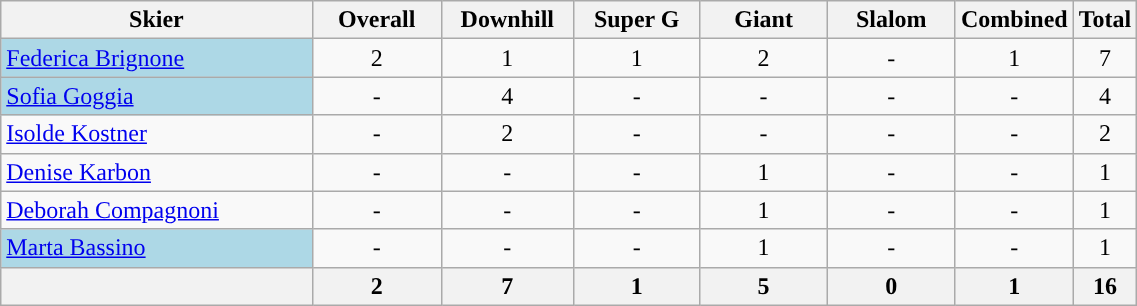<table class="wikitable" width=60% style="font-size:100%; text-align:center;">
<tr>
<th style="width:30%">Skier</th>
<th style="width:12%">Overall</th>
<th style="width:12%">Downhill</th>
<th style="width:12%">Super G</th>
<th style="width:12%">Giant</th>
<th style="width:12%">Slalom</th>
<th style="width:12%">Combined</th>
<th style="width:12%">Total</th>
</tr>
<tr>
<td align=left bgcolor=lightblue><a href='#'>Federica Brignone</a></td>
<td>2</td>
<td>1</td>
<td>1</td>
<td>2</td>
<td>-</td>
<td>1</td>
<td>7</td>
</tr>
<tr>
<td align=left bgcolor=lightblue><a href='#'>Sofia Goggia</a></td>
<td>-</td>
<td>4</td>
<td>-</td>
<td>-</td>
<td>-</td>
<td>-</td>
<td>4</td>
</tr>
<tr>
<td align=left><a href='#'>Isolde Kostner</a></td>
<td>-</td>
<td>2</td>
<td>-</td>
<td>-</td>
<td>-</td>
<td>-</td>
<td>2</td>
</tr>
<tr>
<td align=left><a href='#'>Denise Karbon</a></td>
<td>-</td>
<td>-</td>
<td>-</td>
<td>1</td>
<td>-</td>
<td>-</td>
<td>1</td>
</tr>
<tr>
<td align=left><a href='#'>Deborah Compagnoni</a></td>
<td>-</td>
<td>-</td>
<td>-</td>
<td>1</td>
<td>-</td>
<td>-</td>
<td>1</td>
</tr>
<tr>
<td align=left bgcolor=lightblue><a href='#'>Marta Bassino</a></td>
<td>-</td>
<td>-</td>
<td>-</td>
<td>1</td>
<td>-</td>
<td>-</td>
<td>1</td>
</tr>
<tr>
<th></th>
<th>2</th>
<th>7</th>
<th>1</th>
<th>5</th>
<th>0</th>
<th>1</th>
<th>16</th>
</tr>
</table>
